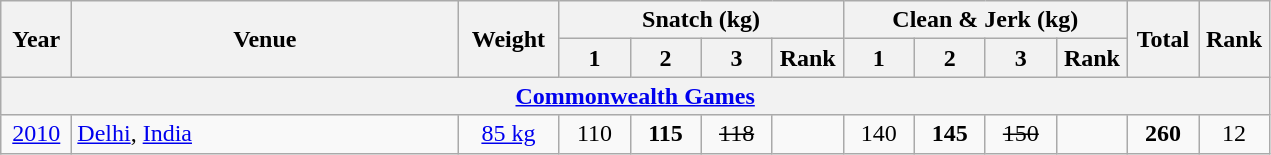<table class = "wikitable" style="text-align:center;">
<tr>
<th rowspan="2" width=40>Year</th>
<th rowspan="2" width=250>Venue</th>
<th rowspan="2" width=60>Weight</th>
<th colspan="4">Snatch (kg)</th>
<th colspan="4">Clean & Jerk (kg)</th>
<th rowspan="2" width=40>Total</th>
<th rowspan="2" width=40>Rank</th>
</tr>
<tr>
<th width=40>1</th>
<th width=40>2</th>
<th width=40>3</th>
<th width=40>Rank</th>
<th width=40>1</th>
<th width=40>2</th>
<th width=40>3</th>
<th width=40>Rank</th>
</tr>
<tr>
<th colspan="13"><a href='#'>Commonwealth Games</a></th>
</tr>
<tr>
<td><a href='#'>2010</a></td>
<td align=left> <a href='#'>Delhi</a>, <a href='#'>India</a></td>
<td><a href='#'>85 kg</a></td>
<td>110</td>
<td><strong>115</strong></td>
<td><s>118</s></td>
<td></td>
<td>140</td>
<td><strong>145</strong></td>
<td><s>150</s></td>
<td></td>
<td><strong>260</strong></td>
<td>12</td>
</tr>
</table>
